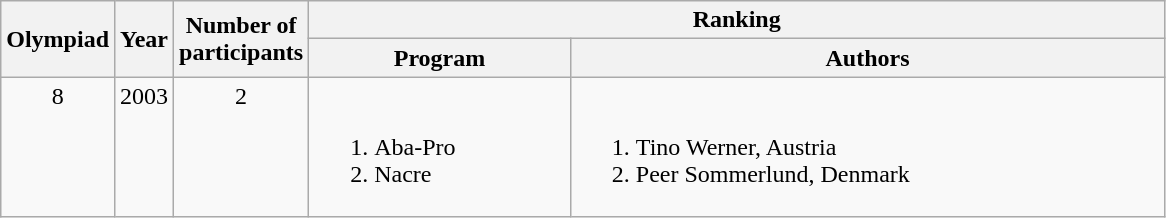<table class="wikitable" style="width: 777px;">
<tr>
<th rowspan=2>Olympiad</th>
<th rowspan=2>Year</th>
<th rowspan=2>Number of<br>participants</th>
<th colspan=2>Ranking</th>
</tr>
<tr align="center">
<th>Program</th>
<th>Authors</th>
</tr>
<tr align="center" valign="top">
<td style="width: 60px;">8</td>
<td style="width: 30px;">2003</td>
<td style="width: 80px;">2</td>
<td style="width: 180px;" align="left"><br><ol><li>Aba-Pro</li><li>Nacre</li></ol></td>
<td style="width: 427px;" align=left><br><ol><li>Tino Werner, Austria</li><li>Peer Sommerlund, Denmark</li></ol></td>
</tr>
</table>
